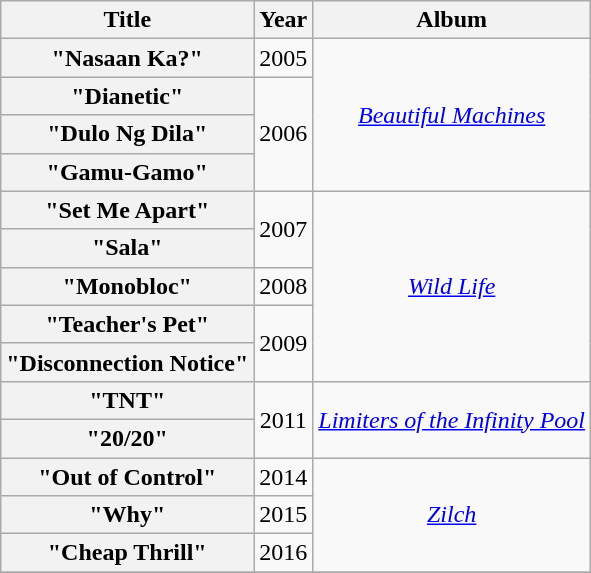<table class="wikitable sortable plainrowheaders" style="text-align:center;">
<tr>
<th scope="col">Title</th>
<th scope="col">Year</th>
<th scope="col">Album</th>
</tr>
<tr>
<th scope="row">"Nasaan Ka?"</th>
<td>2005</td>
<td rowspan="4"><em><a href='#'>Beautiful Machines</a></em></td>
</tr>
<tr>
<th scope="row">"Dianetic"</th>
<td rowspan="3">2006</td>
</tr>
<tr>
<th scope="row">"Dulo Ng Dila"</th>
</tr>
<tr>
<th scope="row">"Gamu-Gamo"</th>
</tr>
<tr>
<th scope="row">"Set Me Apart"</th>
<td rowspan="2">2007</td>
<td rowspan="5"><em><a href='#'>Wild Life</a></em></td>
</tr>
<tr>
<th scope="row">"Sala"</th>
</tr>
<tr>
<th scope="row">"Monobloc"</th>
<td>2008</td>
</tr>
<tr>
<th scope="row">"Teacher's Pet"</th>
<td rowspan="2">2009</td>
</tr>
<tr>
<th scope="row">"Disconnection Notice"</th>
</tr>
<tr>
<th scope="row">"TNT"</th>
<td rowspan="2">2011</td>
<td rowspan="2"><em><a href='#'>Limiters of the Infinity Pool</a></em></td>
</tr>
<tr>
<th scope="row">"20/20"</th>
</tr>
<tr>
<th scope="row">"Out of Control"</th>
<td>2014</td>
<td rowspan="3"><em><a href='#'>Zilch</a></em></td>
</tr>
<tr>
<th scope="row">"Why"</th>
<td>2015</td>
</tr>
<tr>
<th scope="row">"Cheap Thrill"</th>
<td>2016</td>
</tr>
<tr>
</tr>
</table>
